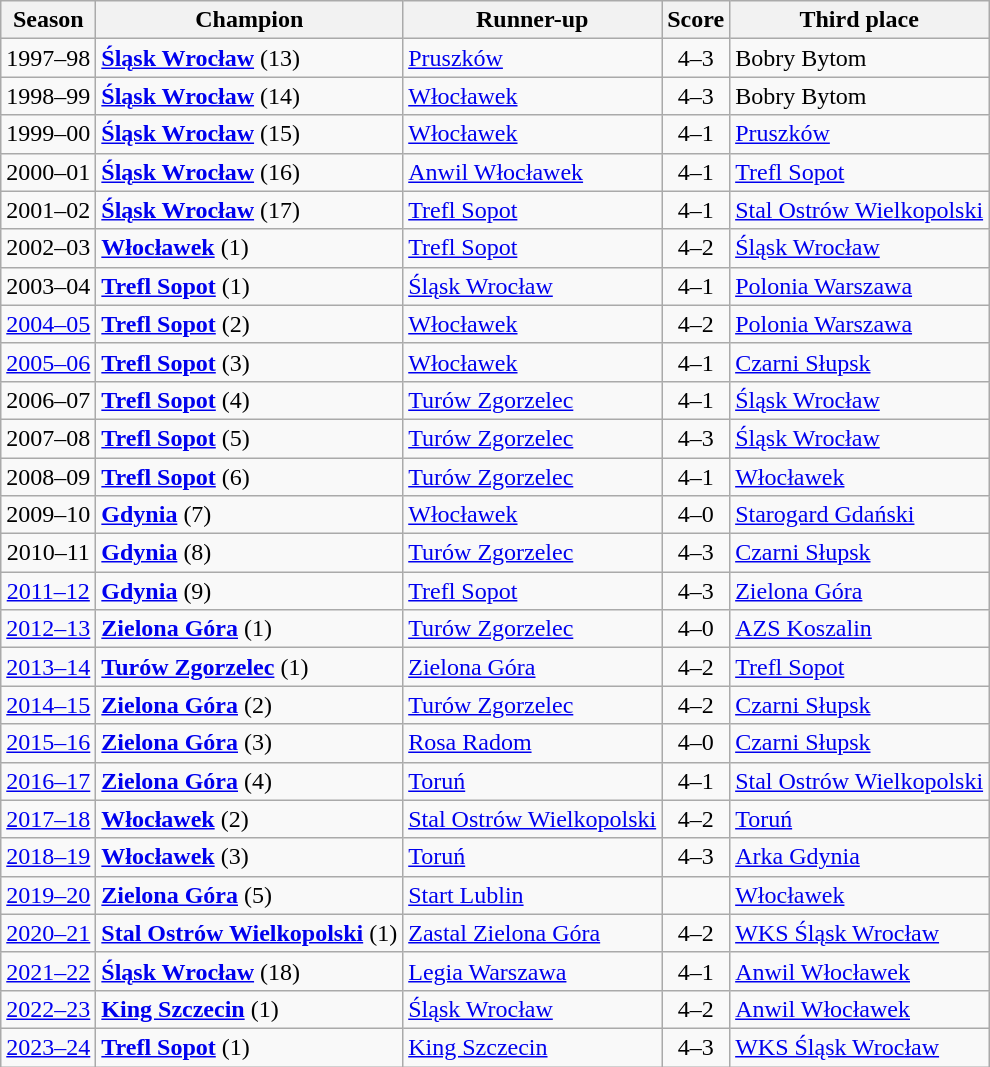<table class="wikitable sortable">
<tr>
<th>Season</th>
<th>Champion</th>
<th>Runner-up</th>
<th>Score</th>
<th>Third place</th>
</tr>
<tr>
<td style="text-align:center;">1997–98</td>
<td><strong><a href='#'>Śląsk Wrocław</a></strong> (13)</td>
<td><a href='#'>Pruszków</a></td>
<td style="text-align:center;">4–3</td>
<td>Bobry Bytom</td>
</tr>
<tr>
<td style="text-align:center;">1998–99</td>
<td><strong><a href='#'>Śląsk Wrocław</a></strong> (14)</td>
<td><a href='#'>Włocławek</a></td>
<td style="text-align:center;">4–3</td>
<td>Bobry Bytom</td>
</tr>
<tr>
<td style="text-align:center;">1999–00</td>
<td><strong><a href='#'>Śląsk Wrocław</a></strong> (15)</td>
<td><a href='#'>Włocławek</a></td>
<td style="text-align:center;">4–1</td>
<td><a href='#'>Pruszków</a></td>
</tr>
<tr>
<td style="text-align:center;">2000–01</td>
<td><strong><a href='#'>Śląsk Wrocław</a></strong> (16)</td>
<td><a href='#'>Anwil Włocławek</a></td>
<td style="text-align:center;">4–1</td>
<td><a href='#'>Trefl Sopot</a></td>
</tr>
<tr>
<td style="text-align:center;">2001–02</td>
<td><strong><a href='#'>Śląsk Wrocław</a></strong> (17)</td>
<td><a href='#'>Trefl Sopot</a></td>
<td style="text-align:center;">4–1</td>
<td><a href='#'>Stal Ostrów Wielkopolski</a></td>
</tr>
<tr>
<td style="text-align:center;">2002–03</td>
<td><strong><a href='#'>Włocławek</a></strong> (1)</td>
<td><a href='#'>Trefl Sopot</a></td>
<td style="text-align:center;">4–2</td>
<td><a href='#'>Śląsk Wrocław</a></td>
</tr>
<tr>
<td style="text-align:center;">2003–04</td>
<td><strong><a href='#'>Trefl Sopot</a></strong> (1)</td>
<td><a href='#'>Śląsk Wrocław</a></td>
<td style="text-align:center;">4–1</td>
<td><a href='#'>Polonia Warszawa</a></td>
</tr>
<tr>
<td style="text-align:center;"><a href='#'>2004–05</a></td>
<td><strong><a href='#'>Trefl Sopot</a></strong> (2)</td>
<td><a href='#'>Włocławek</a></td>
<td style="text-align:center;">4–2</td>
<td><a href='#'>Polonia Warszawa</a></td>
</tr>
<tr>
<td style="text-align:center;"><a href='#'>2005–06</a></td>
<td><strong><a href='#'>Trefl Sopot</a></strong> (3)</td>
<td><a href='#'>Włocławek</a></td>
<td style="text-align:center;">4–1</td>
<td><a href='#'>Czarni Słupsk</a></td>
</tr>
<tr>
<td style="text-align:center;">2006–07</td>
<td><strong><a href='#'>Trefl Sopot</a></strong> (4)</td>
<td><a href='#'>Turów Zgorzelec</a></td>
<td style="text-align:center;">4–1</td>
<td><a href='#'>Śląsk Wrocław</a></td>
</tr>
<tr>
<td style="text-align:center;">2007–08</td>
<td><strong><a href='#'>Trefl Sopot</a></strong> (5)</td>
<td><a href='#'>Turów Zgorzelec</a></td>
<td style="text-align:center;">4–3</td>
<td><a href='#'>Śląsk Wrocław</a></td>
</tr>
<tr>
<td style="text-align:center;">2008–09</td>
<td><strong><a href='#'>Trefl Sopot</a></strong> (6)</td>
<td><a href='#'>Turów Zgorzelec</a></td>
<td style="text-align:center;">4–1</td>
<td><a href='#'>Włocławek</a></td>
</tr>
<tr>
<td style="text-align:center;">2009–10</td>
<td><strong><a href='#'>Gdynia</a></strong> (7)</td>
<td><a href='#'>Włocławek</a></td>
<td style="text-align:center;">4–0</td>
<td><a href='#'>Starogard Gdański</a></td>
</tr>
<tr>
<td style="text-align:center;">2010–11</td>
<td><strong><a href='#'>Gdynia</a></strong> (8)</td>
<td><a href='#'>Turów Zgorzelec</a></td>
<td style="text-align:center;">4–3</td>
<td><a href='#'>Czarni Słupsk</a></td>
</tr>
<tr>
<td style="text-align:center;"><a href='#'>2011–12</a></td>
<td><strong><a href='#'>Gdynia</a></strong> (9)</td>
<td><a href='#'>Trefl Sopot</a></td>
<td style="text-align:center;">4–3</td>
<td><a href='#'>Zielona Góra</a></td>
</tr>
<tr>
<td style="text-align:center;"><a href='#'>2012–13</a></td>
<td><strong><a href='#'>Zielona Góra</a></strong> (1)</td>
<td><a href='#'>Turów Zgorzelec</a></td>
<td style="text-align:center;">4–0</td>
<td><a href='#'>AZS Koszalin</a></td>
</tr>
<tr>
<td style="text-align:center;"><a href='#'>2013–14</a></td>
<td><strong><a href='#'>Turów Zgorzelec</a></strong> (1)</td>
<td><a href='#'>Zielona Góra</a></td>
<td style="text-align:center;">4–2</td>
<td><a href='#'>Trefl Sopot</a></td>
</tr>
<tr>
<td style="text-align:center;"><a href='#'>2014–15</a></td>
<td><strong><a href='#'>Zielona Góra</a></strong> (2)</td>
<td><a href='#'>Turów Zgorzelec</a></td>
<td style="text-align:center;">4–2</td>
<td><a href='#'>Czarni Słupsk</a></td>
</tr>
<tr>
<td style="text-align:center;"><a href='#'>2015–16</a></td>
<td><strong><a href='#'>Zielona Góra</a></strong> (3)</td>
<td><a href='#'>Rosa Radom</a></td>
<td style="text-align:center;">4–0</td>
<td><a href='#'>Czarni Słupsk</a></td>
</tr>
<tr>
<td style="text-align:center;"><a href='#'>2016–17</a></td>
<td><strong><a href='#'>Zielona Góra</a></strong> (4)</td>
<td><a href='#'>Toruń</a></td>
<td style="text-align:center;">4–1</td>
<td><a href='#'>Stal Ostrów Wielkopolski</a></td>
</tr>
<tr>
<td style="text-align:center;"><a href='#'>2017–18</a></td>
<td><strong><a href='#'>Włocławek</a></strong> (2)</td>
<td><a href='#'>Stal Ostrów Wielkopolski</a></td>
<td style="text-align:center;">4–2</td>
<td><a href='#'>Toruń</a></td>
</tr>
<tr>
<td style="text-align:center;"><a href='#'>2018–19</a></td>
<td><strong><a href='#'>Włocławek</a></strong> (3)</td>
<td><a href='#'>Toruń</a></td>
<td style="text-align:center;">4–3</td>
<td><a href='#'>Arka Gdynia</a></td>
</tr>
<tr>
<td style="text-align:center;"><a href='#'>2019–20</a></td>
<td><strong><a href='#'>Zielona Góra</a></strong> (5)</td>
<td><a href='#'>Start Lublin</a></td>
<td></td>
<td><a href='#'>Włocławek</a></td>
</tr>
<tr>
<td style="text-align:center;"><a href='#'>2020–21</a></td>
<td><strong><a href='#'>Stal Ostrów Wielkopolski</a></strong> (1)</td>
<td><a href='#'>Zastal Zielona Góra</a></td>
<td style="text-align:center;">4–2</td>
<td><a href='#'>WKS Śląsk Wrocław</a></td>
</tr>
<tr>
<td style="text-align:center;"><a href='#'>2021–22</a></td>
<td><strong><a href='#'>Śląsk Wrocław</a></strong> (18)</td>
<td><a href='#'>Legia Warszawa</a></td>
<td style="text-align:center;">4–1</td>
<td><a href='#'>Anwil Włocławek</a></td>
</tr>
<tr>
<td style="text-align:center;"><a href='#'>2022–23</a></td>
<td><strong><a href='#'>King Szczecin</a></strong> (1)</td>
<td><a href='#'>Śląsk Wrocław</a></td>
<td style="text-align:center;">4–2</td>
<td><a href='#'>Anwil Włocławek</a></td>
</tr>
<tr>
<td style="text-align:center;"><a href='#'>2023–24</a></td>
<td><strong><a href='#'>Trefl Sopot</a></strong> (1)</td>
<td><a href='#'>King Szczecin</a></td>
<td style="text-align:center;">4–3</td>
<td><a href='#'>WKS Śląsk Wrocław</a></td>
</tr>
</table>
